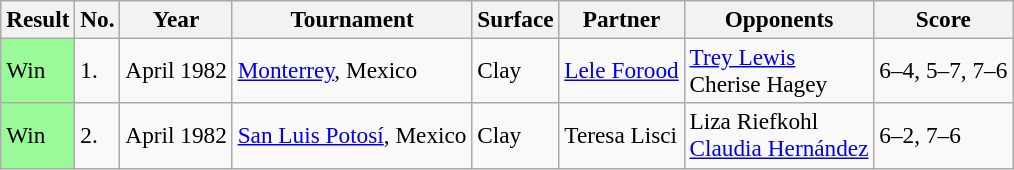<table class="sortable wikitable" style=font-size:97%>
<tr>
<th>Result</th>
<th>No.</th>
<th>Year</th>
<th>Tournament</th>
<th>Surface</th>
<th>Partner</th>
<th>Opponents</th>
<th>Score</th>
</tr>
<tr>
<td style="background:#98fb98;">Win</td>
<td>1.</td>
<td>April 1982</td>
<td><a href='#'>Monterrey</a>, Mexico</td>
<td>Clay</td>
<td> <a href='#'>Lele Forood</a></td>
<td> <a href='#'>Trey Lewis</a> <br>  Cherise Hagey</td>
<td>6–4, 5–7, 7–6</td>
</tr>
<tr>
<td style="background:#98fb98;">Win</td>
<td>2.</td>
<td>April 1982</td>
<td><a href='#'>San Luis Potosí</a>, Mexico</td>
<td>Clay</td>
<td> Teresa Lisci</td>
<td> Liza Riefkohl <br>  <a href='#'>Claudia Hernández</a></td>
<td>6–2, 7–6</td>
</tr>
</table>
